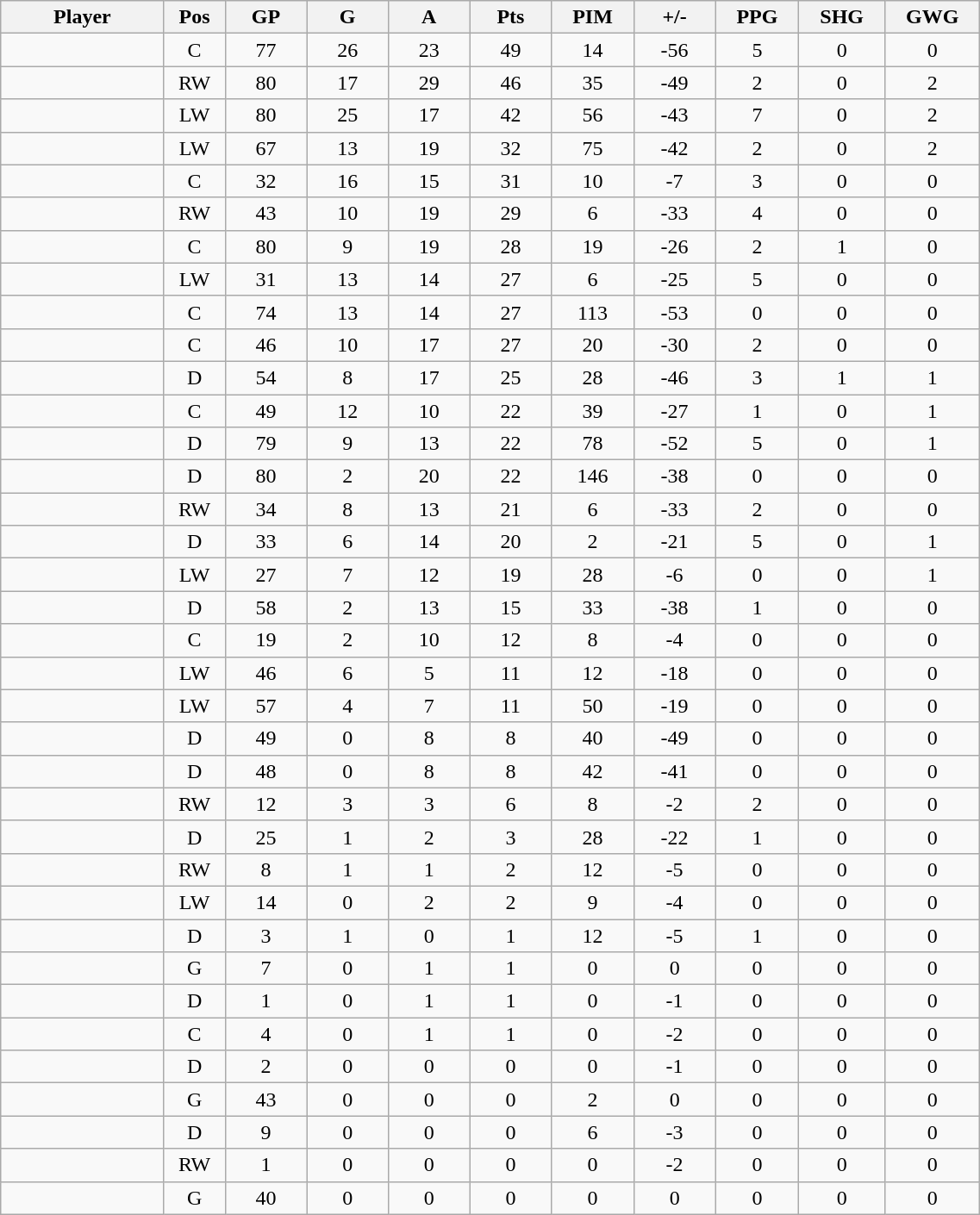<table class="wikitable sortable" width="60%">
<tr ALIGN="center">
<th bgcolor="#DDDDFF" width="10%">Player</th>
<th bgcolor="#DDDDFF" width="3%" title="Position">Pos</th>
<th bgcolor="#DDDDFF" width="5%" title="Games played">GP</th>
<th bgcolor="#DDDDFF" width="5%" title="Goals">G</th>
<th bgcolor="#DDDDFF" width="5%" title="Assists">A</th>
<th bgcolor="#DDDDFF" width="5%" title="Points">Pts</th>
<th bgcolor="#DDDDFF" width="5%" title="Penalties in Minutes">PIM</th>
<th bgcolor="#DDDDFF" width="5%" title="Plus/Minus">+/-</th>
<th bgcolor="#DDDDFF" width="5%" title="Power Play Goals">PPG</th>
<th bgcolor="#DDDDFF" width="5%" title="Short-handed Goals">SHG</th>
<th bgcolor="#DDDDFF" width="5%" title="Game-winning Goals">GWG</th>
</tr>
<tr align="center">
<td align="right"></td>
<td>C</td>
<td>77</td>
<td>26</td>
<td>23</td>
<td>49</td>
<td>14</td>
<td>-56</td>
<td>5</td>
<td>0</td>
<td>0</td>
</tr>
<tr align="center">
<td align="right"></td>
<td>RW</td>
<td>80</td>
<td>17</td>
<td>29</td>
<td>46</td>
<td>35</td>
<td>-49</td>
<td>2</td>
<td>0</td>
<td>2</td>
</tr>
<tr align="center">
<td align="right"></td>
<td>LW</td>
<td>80</td>
<td>25</td>
<td>17</td>
<td>42</td>
<td>56</td>
<td>-43</td>
<td>7</td>
<td>0</td>
<td>2</td>
</tr>
<tr align="center">
<td align="right"></td>
<td>LW</td>
<td>67</td>
<td>13</td>
<td>19</td>
<td>32</td>
<td>75</td>
<td>-42</td>
<td>2</td>
<td>0</td>
<td>2</td>
</tr>
<tr align="center">
<td align="right"></td>
<td>C</td>
<td>32</td>
<td>16</td>
<td>15</td>
<td>31</td>
<td>10</td>
<td>-7</td>
<td>3</td>
<td>0</td>
<td>0</td>
</tr>
<tr align="center">
<td align="right"></td>
<td>RW</td>
<td>43</td>
<td>10</td>
<td>19</td>
<td>29</td>
<td>6</td>
<td>-33</td>
<td>4</td>
<td>0</td>
<td>0</td>
</tr>
<tr align="center">
<td align="right"></td>
<td>C</td>
<td>80</td>
<td>9</td>
<td>19</td>
<td>28</td>
<td>19</td>
<td>-26</td>
<td>2</td>
<td>1</td>
<td>0</td>
</tr>
<tr align="center">
<td align="right"></td>
<td>LW</td>
<td>31</td>
<td>13</td>
<td>14</td>
<td>27</td>
<td>6</td>
<td>-25</td>
<td>5</td>
<td>0</td>
<td>0</td>
</tr>
<tr align="center">
<td align="right"></td>
<td>C</td>
<td>74</td>
<td>13</td>
<td>14</td>
<td>27</td>
<td>113</td>
<td>-53</td>
<td>0</td>
<td>0</td>
<td>0</td>
</tr>
<tr align="center">
<td align="right"></td>
<td>C</td>
<td>46</td>
<td>10</td>
<td>17</td>
<td>27</td>
<td>20</td>
<td>-30</td>
<td>2</td>
<td>0</td>
<td>0</td>
</tr>
<tr align="center">
<td align="right"></td>
<td>D</td>
<td>54</td>
<td>8</td>
<td>17</td>
<td>25</td>
<td>28</td>
<td>-46</td>
<td>3</td>
<td>1</td>
<td>1</td>
</tr>
<tr align="center">
<td align="right"></td>
<td>C</td>
<td>49</td>
<td>12</td>
<td>10</td>
<td>22</td>
<td>39</td>
<td>-27</td>
<td>1</td>
<td>0</td>
<td>1</td>
</tr>
<tr align="center">
<td align="right"></td>
<td>D</td>
<td>79</td>
<td>9</td>
<td>13</td>
<td>22</td>
<td>78</td>
<td>-52</td>
<td>5</td>
<td>0</td>
<td>1</td>
</tr>
<tr align="center">
<td align="right"></td>
<td>D</td>
<td>80</td>
<td>2</td>
<td>20</td>
<td>22</td>
<td>146</td>
<td>-38</td>
<td>0</td>
<td>0</td>
<td>0</td>
</tr>
<tr align="center">
<td align="right"></td>
<td>RW</td>
<td>34</td>
<td>8</td>
<td>13</td>
<td>21</td>
<td>6</td>
<td>-33</td>
<td>2</td>
<td>0</td>
<td>0</td>
</tr>
<tr align="center">
<td align="right"></td>
<td>D</td>
<td>33</td>
<td>6</td>
<td>14</td>
<td>20</td>
<td>2</td>
<td>-21</td>
<td>5</td>
<td>0</td>
<td>1</td>
</tr>
<tr align="center">
<td align="right"></td>
<td>LW</td>
<td>27</td>
<td>7</td>
<td>12</td>
<td>19</td>
<td>28</td>
<td>-6</td>
<td>0</td>
<td>0</td>
<td>1</td>
</tr>
<tr align="center">
<td align="right"></td>
<td>D</td>
<td>58</td>
<td>2</td>
<td>13</td>
<td>15</td>
<td>33</td>
<td>-38</td>
<td>1</td>
<td>0</td>
<td>0</td>
</tr>
<tr align="center">
<td align="right"></td>
<td>C</td>
<td>19</td>
<td>2</td>
<td>10</td>
<td>12</td>
<td>8</td>
<td>-4</td>
<td>0</td>
<td>0</td>
<td>0</td>
</tr>
<tr align="center">
<td align="right"></td>
<td>LW</td>
<td>46</td>
<td>6</td>
<td>5</td>
<td>11</td>
<td>12</td>
<td>-18</td>
<td>0</td>
<td>0</td>
<td>0</td>
</tr>
<tr align="center">
<td align="right"></td>
<td>LW</td>
<td>57</td>
<td>4</td>
<td>7</td>
<td>11</td>
<td>50</td>
<td>-19</td>
<td>0</td>
<td>0</td>
<td>0</td>
</tr>
<tr align="center">
<td align="right"></td>
<td>D</td>
<td>49</td>
<td>0</td>
<td>8</td>
<td>8</td>
<td>40</td>
<td>-49</td>
<td>0</td>
<td>0</td>
<td>0</td>
</tr>
<tr align="center">
<td align="right"></td>
<td>D</td>
<td>48</td>
<td>0</td>
<td>8</td>
<td>8</td>
<td>42</td>
<td>-41</td>
<td>0</td>
<td>0</td>
<td>0</td>
</tr>
<tr align="center">
<td align="right"></td>
<td>RW</td>
<td>12</td>
<td>3</td>
<td>3</td>
<td>6</td>
<td>8</td>
<td>-2</td>
<td>2</td>
<td>0</td>
<td>0</td>
</tr>
<tr align="center">
<td align="right"></td>
<td>D</td>
<td>25</td>
<td>1</td>
<td>2</td>
<td>3</td>
<td>28</td>
<td>-22</td>
<td>1</td>
<td>0</td>
<td>0</td>
</tr>
<tr align="center">
<td align="right"></td>
<td>RW</td>
<td>8</td>
<td>1</td>
<td>1</td>
<td>2</td>
<td>12</td>
<td>-5</td>
<td>0</td>
<td>0</td>
<td>0</td>
</tr>
<tr align="center">
<td align="right"></td>
<td>LW</td>
<td>14</td>
<td>0</td>
<td>2</td>
<td>2</td>
<td>9</td>
<td>-4</td>
<td>0</td>
<td>0</td>
<td>0</td>
</tr>
<tr align="center">
<td align="right"></td>
<td>D</td>
<td>3</td>
<td>1</td>
<td>0</td>
<td>1</td>
<td>12</td>
<td>-5</td>
<td>1</td>
<td>0</td>
<td>0</td>
</tr>
<tr align="center">
<td align="right"></td>
<td>G</td>
<td>7</td>
<td>0</td>
<td>1</td>
<td>1</td>
<td>0</td>
<td>0</td>
<td>0</td>
<td>0</td>
<td>0</td>
</tr>
<tr align="center">
<td align="right"></td>
<td>D</td>
<td>1</td>
<td>0</td>
<td>1</td>
<td>1</td>
<td>0</td>
<td>-1</td>
<td>0</td>
<td>0</td>
<td>0</td>
</tr>
<tr align="center">
<td align="right"></td>
<td>C</td>
<td>4</td>
<td>0</td>
<td>1</td>
<td>1</td>
<td>0</td>
<td>-2</td>
<td>0</td>
<td>0</td>
<td>0</td>
</tr>
<tr align="center">
<td align="right"></td>
<td>D</td>
<td>2</td>
<td>0</td>
<td>0</td>
<td>0</td>
<td>0</td>
<td>-1</td>
<td>0</td>
<td>0</td>
<td>0</td>
</tr>
<tr align="center">
<td align="right"></td>
<td>G</td>
<td>43</td>
<td>0</td>
<td>0</td>
<td>0</td>
<td>2</td>
<td>0</td>
<td>0</td>
<td>0</td>
<td>0</td>
</tr>
<tr align="center">
<td align="right"></td>
<td>D</td>
<td>9</td>
<td>0</td>
<td>0</td>
<td>0</td>
<td>6</td>
<td>-3</td>
<td>0</td>
<td>0</td>
<td>0</td>
</tr>
<tr align="center">
<td align="right"></td>
<td>RW</td>
<td>1</td>
<td>0</td>
<td>0</td>
<td>0</td>
<td>0</td>
<td>-2</td>
<td>0</td>
<td>0</td>
<td>0</td>
</tr>
<tr align="center">
<td align="right"></td>
<td>G</td>
<td>40</td>
<td>0</td>
<td>0</td>
<td>0</td>
<td>0</td>
<td>0</td>
<td>0</td>
<td>0</td>
<td>0</td>
</tr>
</table>
